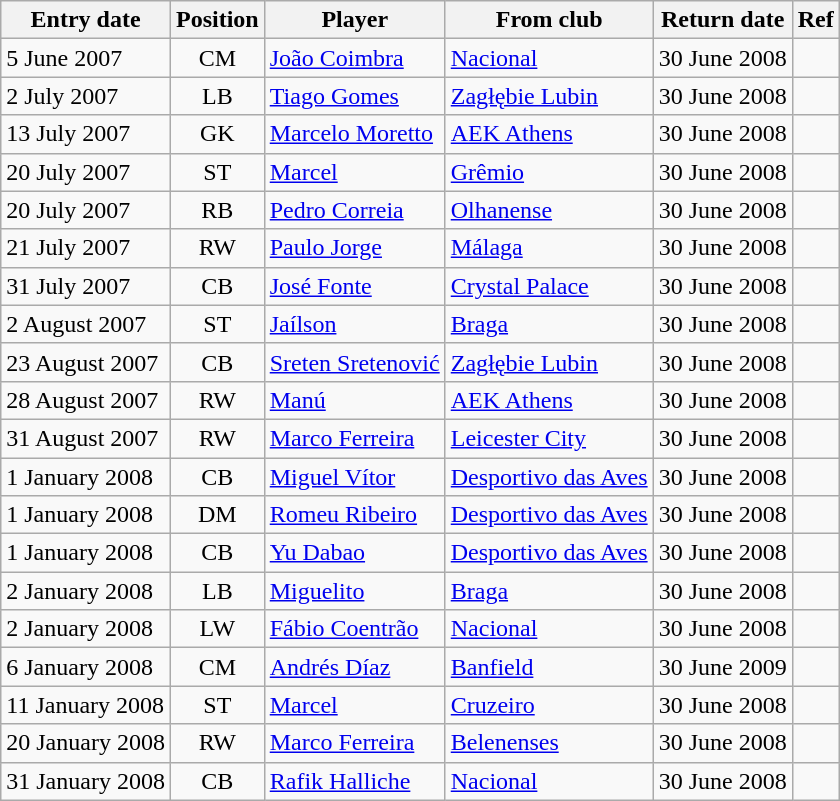<table class="wikitable sortable">
<tr>
<th>Entry date</th>
<th>Position</th>
<th>Player</th>
<th>From club</th>
<th>Return date</th>
<th>Ref</th>
</tr>
<tr>
<td>5 June 2007</td>
<td style="text-align:center;">CM</td>
<td style="text-align:left;"><a href='#'>João Coimbra</a></td>
<td style="text-align:left;"><a href='#'>Nacional</a></td>
<td>30 June 2008</td>
<td></td>
</tr>
<tr>
<td>2 July 2007</td>
<td style="text-align:center;">LB</td>
<td style="text-align:left;"><a href='#'>Tiago Gomes</a></td>
<td style="text-align:left;"><a href='#'>Zagłębie Lubin</a></td>
<td>30 June 2008</td>
<td></td>
</tr>
<tr>
<td>13 July 2007</td>
<td style="text-align:center;">GK</td>
<td style="text-align:left;"><a href='#'>Marcelo Moretto</a></td>
<td style="text-align:left;"><a href='#'>AEK Athens</a></td>
<td>30 June 2008</td>
<td></td>
</tr>
<tr>
<td>20 July 2007</td>
<td style="text-align:center;">ST</td>
<td style="text-align:left;"><a href='#'>Marcel</a></td>
<td style="text-align:left;"><a href='#'>Grêmio</a></td>
<td>30 June 2008</td>
<td></td>
</tr>
<tr>
<td>20 July 2007</td>
<td style="text-align:center;">RB</td>
<td style="text-align:left;"><a href='#'>Pedro Correia</a></td>
<td style="text-align:left;"><a href='#'>Olhanense</a></td>
<td>30 June 2008</td>
<td></td>
</tr>
<tr>
<td>21 July 2007</td>
<td style="text-align:center;">RW</td>
<td style="text-align:left;"><a href='#'>Paulo Jorge</a></td>
<td style="text-align:left;"><a href='#'>Málaga</a></td>
<td>30 June 2008</td>
<td></td>
</tr>
<tr>
<td>31 July 2007</td>
<td style="text-align:center;">CB</td>
<td style="text-align:left;"><a href='#'>José Fonte</a></td>
<td style="text-align:left;"><a href='#'>Crystal Palace</a></td>
<td>30 June 2008</td>
<td></td>
</tr>
<tr>
<td>2 August 2007</td>
<td style="text-align:center;">ST</td>
<td style="text-align:left;"><a href='#'>Jaílson</a></td>
<td style="text-align:left;"><a href='#'>Braga</a></td>
<td>30 June 2008</td>
<td></td>
</tr>
<tr>
<td>23 August 2007</td>
<td style="text-align:center;">CB</td>
<td style="text-align:left;"><a href='#'>Sreten Sretenović</a></td>
<td style="text-align:left;"><a href='#'>Zagłębie Lubin</a></td>
<td>30 June 2008</td>
<td></td>
</tr>
<tr>
<td>28 August 2007</td>
<td style="text-align:center;">RW</td>
<td style="text-align:left;"><a href='#'>Manú</a></td>
<td style="text-align:left;"><a href='#'>AEK Athens</a></td>
<td>30 June 2008</td>
<td></td>
</tr>
<tr>
<td>31 August 2007</td>
<td style="text-align:center;">RW</td>
<td style="text-align:left;"><a href='#'>Marco Ferreira</a></td>
<td style="text-align:left;"><a href='#'>Leicester City</a></td>
<td>30 June 2008</td>
<td></td>
</tr>
<tr>
<td>1 January 2008</td>
<td style="text-align:center;">CB</td>
<td style="text-align:left;"><a href='#'>Miguel Vítor</a></td>
<td style="text-align:left;"><a href='#'>Desportivo das Aves</a></td>
<td>30 June 2008</td>
<td></td>
</tr>
<tr>
<td>1 January 2008</td>
<td style="text-align:center;">DM</td>
<td style="text-align:left;"><a href='#'>Romeu Ribeiro</a></td>
<td style="text-align:left;"><a href='#'>Desportivo das Aves</a></td>
<td>30 June 2008</td>
<td></td>
</tr>
<tr>
<td>1 January 2008</td>
<td style="text-align:center;">CB</td>
<td style="text-align:left;"><a href='#'>Yu Dabao</a></td>
<td style="text-align:left;"><a href='#'>Desportivo das Aves</a></td>
<td>30 June 2008</td>
<td></td>
</tr>
<tr>
<td>2 January 2008</td>
<td style="text-align:center;">LB</td>
<td style="text-align:left;"><a href='#'>Miguelito</a></td>
<td style="text-align:left;"><a href='#'>Braga</a></td>
<td>30 June 2008</td>
<td></td>
</tr>
<tr>
<td>2 January 2008</td>
<td style="text-align:center;">LW</td>
<td style="text-align:left;"><a href='#'>Fábio Coentrão</a></td>
<td style="text-align:left;"><a href='#'>Nacional</a></td>
<td>30 June 2008</td>
<td></td>
</tr>
<tr>
<td>6 January 2008</td>
<td style="text-align:center;">CM</td>
<td style="text-align:left;"><a href='#'>Andrés Díaz</a></td>
<td style="text-align:left;"><a href='#'>Banfield</a></td>
<td>30 June 2009</td>
<td></td>
</tr>
<tr>
<td>11 January 2008</td>
<td style="text-align:center;">ST</td>
<td style="text-align:left;"><a href='#'>Marcel</a></td>
<td style="text-align:left;"><a href='#'>Cruzeiro</a></td>
<td>30 June 2008</td>
<td></td>
</tr>
<tr>
<td>20 January 2008</td>
<td style="text-align:center;">RW</td>
<td style="text-align:left;"><a href='#'>Marco Ferreira</a></td>
<td style="text-align:left;"><a href='#'>Belenenses</a></td>
<td>30 June 2008</td>
<td></td>
</tr>
<tr>
<td>31 January 2008</td>
<td style="text-align:center;">CB</td>
<td style="text-align:left;"><a href='#'>Rafik Halliche</a></td>
<td style="text-align:left;"><a href='#'>Nacional</a></td>
<td>30 June 2008</td>
<td></td>
</tr>
</table>
